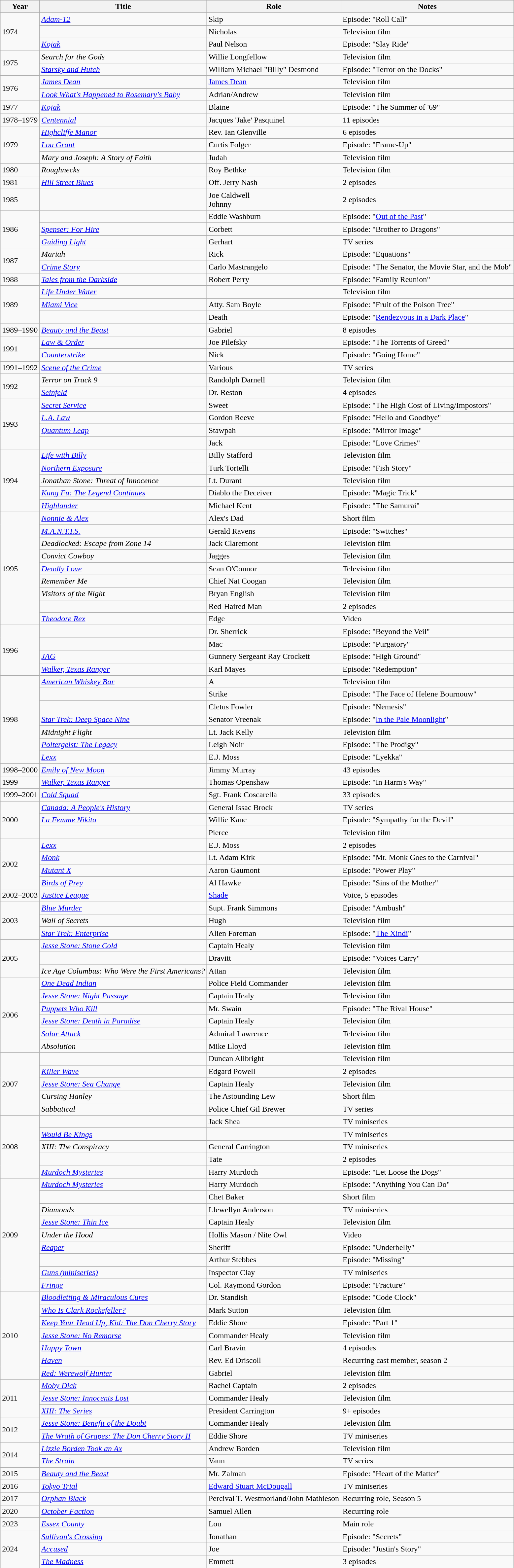<table class="wikitable sortable">
<tr>
<th>Year</th>
<th>Title</th>
<th>Role</th>
<th class="unsortable">Notes</th>
</tr>
<tr>
<td rowspan=3>1974</td>
<td><em><a href='#'>Adam-12</a></em></td>
<td>Skip</td>
<td>Episode: "Roll Call"</td>
</tr>
<tr>
<td><em></em></td>
<td>Nicholas</td>
<td>Television film</td>
</tr>
<tr>
<td><em><a href='#'>Kojak</a></em></td>
<td>Paul Nelson</td>
<td>Episode: "Slay Ride"</td>
</tr>
<tr>
<td rowspan=2>1975</td>
<td><em>Search for the Gods</em></td>
<td>Willie Longfellow</td>
<td>Television film</td>
</tr>
<tr>
<td><em><a href='#'>Starsky and Hutch</a></em></td>
<td>William Michael "Billy" Desmond</td>
<td>Episode: "Terror on the Docks"</td>
</tr>
<tr>
<td rowspan=2>1976</td>
<td><em><a href='#'>James Dean</a></em></td>
<td><a href='#'>James Dean</a></td>
<td>Television film</td>
</tr>
<tr>
<td><em><a href='#'>Look What's Happened to Rosemary's Baby</a></em></td>
<td>Adrian/Andrew</td>
<td>Television film</td>
</tr>
<tr>
<td>1977</td>
<td><em><a href='#'>Kojak</a></em></td>
<td>Blaine</td>
<td>Episode: "The Summer of '69"</td>
</tr>
<tr>
<td>1978–1979</td>
<td><em><a href='#'>Centennial</a></em></td>
<td>Jacques 'Jake' Pasquinel</td>
<td>11 episodes</td>
</tr>
<tr>
<td rowspan=3>1979</td>
<td><em><a href='#'>Highcliffe Manor</a></em></td>
<td>Rev. Ian Glenville</td>
<td>6 episodes</td>
</tr>
<tr>
<td><em><a href='#'>Lou Grant</a></em></td>
<td>Curtis Folger</td>
<td>Episode: "Frame-Up"</td>
</tr>
<tr>
<td><em>Mary and Joseph: A Story of Faith</em></td>
<td>Judah</td>
<td>Television film</td>
</tr>
<tr>
<td>1980</td>
<td><em>Roughnecks</em></td>
<td>Roy Bethke</td>
<td>Television film</td>
</tr>
<tr>
<td>1981</td>
<td><em><a href='#'>Hill Street Blues</a></em></td>
<td>Off. Jerry Nash</td>
<td>2 episodes</td>
</tr>
<tr>
<td>1985</td>
<td><em></em></td>
<td>Joe Caldwell<br>Johnny</td>
<td>2 episodes</td>
</tr>
<tr>
<td rowspan=3>1986</td>
<td><em></em></td>
<td>Eddie Washburn</td>
<td>Episode: "<a href='#'>Out of the Past</a>"</td>
</tr>
<tr>
<td><em><a href='#'>Spenser: For Hire</a></em></td>
<td>Corbett</td>
<td>Episode: "Brother to Dragons"</td>
</tr>
<tr>
<td><em><a href='#'>Guiding Light</a></em></td>
<td>Gerhart</td>
<td>TV series</td>
</tr>
<tr>
<td rowspan=2>1987</td>
<td><em>Mariah</em></td>
<td>Rick</td>
<td>Episode: "Equations"</td>
</tr>
<tr>
<td><em><a href='#'>Crime Story</a></em></td>
<td>Carlo Mastrangelo</td>
<td>Episode: "The Senator, the Movie Star, and the Mob"</td>
</tr>
<tr>
<td>1988</td>
<td><em><a href='#'>Tales from the Darkside</a></em></td>
<td>Robert Perry</td>
<td>Episode: "Family Reunion"</td>
</tr>
<tr>
<td rowspan=3>1989</td>
<td><em><a href='#'>Life Under Water</a></em></td>
<td></td>
<td>Television film</td>
</tr>
<tr>
<td><em><a href='#'>Miami Vice</a></em></td>
<td>Atty. Sam Boyle</td>
<td>Episode: "Fruit of the Poison Tree"</td>
</tr>
<tr>
<td><em></em></td>
<td>Death</td>
<td>Episode: "<a href='#'>Rendezvous in a Dark Place</a>"</td>
</tr>
<tr>
<td>1989–1990</td>
<td><em><a href='#'>Beauty and the Beast</a></em></td>
<td>Gabriel</td>
<td>8 episodes</td>
</tr>
<tr>
<td rowspan=2>1991</td>
<td><em><a href='#'>Law & Order</a></em></td>
<td>Joe Pilefsky</td>
<td>Episode: "The Torrents of Greed"</td>
</tr>
<tr>
<td><em><a href='#'>Counterstrike</a></em></td>
<td>Nick</td>
<td>Episode: "Going Home"</td>
</tr>
<tr>
<td>1991–1992</td>
<td><em><a href='#'>Scene of the Crime</a></em></td>
<td>Various</td>
<td>TV series</td>
</tr>
<tr>
<td rowspan=2>1992</td>
<td><em>Terror on Track 9</em></td>
<td>Randolph Darnell</td>
<td>Television film</td>
</tr>
<tr>
<td><em><a href='#'>Seinfeld</a></em></td>
<td>Dr. Reston</td>
<td>4 episodes</td>
</tr>
<tr>
<td rowspan=4>1993</td>
<td><em><a href='#'>Secret Service</a></em></td>
<td>Sweet</td>
<td>Episode: "The High Cost of Living/Impostors"</td>
</tr>
<tr>
<td><em><a href='#'>L.A. Law</a></em></td>
<td>Gordon Reeve</td>
<td>Episode: "Hello and Goodbye"</td>
</tr>
<tr>
<td><em><a href='#'>Quantum Leap</a></em></td>
<td>Stawpah</td>
<td>Episode: "Mirror Image"</td>
</tr>
<tr>
<td><em></em></td>
<td>Jack</td>
<td>Episode: "Love Crimes"</td>
</tr>
<tr>
<td rowspan=5>1994</td>
<td><em><a href='#'>Life with Billy</a></em></td>
<td>Billy Stafford</td>
<td>Television film</td>
</tr>
<tr>
<td><em><a href='#'>Northern Exposure</a></em></td>
<td>Turk Tortelli</td>
<td>Episode: "Fish Story"</td>
</tr>
<tr>
<td><em>Jonathan Stone: Threat of Innocence</em></td>
<td>Lt. Durant</td>
<td>Television film</td>
</tr>
<tr>
<td><em><a href='#'>Kung Fu: The Legend Continues</a></em></td>
<td>Diablo the Deceiver</td>
<td>Episode: "Magic Trick"</td>
</tr>
<tr>
<td><em><a href='#'>Highlander</a></em></td>
<td>Michael Kent</td>
<td>Episode: "The Samurai"</td>
</tr>
<tr>
<td rowspan=9>1995</td>
<td><em><a href='#'>Nonnie & Alex</a></em></td>
<td>Alex's Dad</td>
<td>Short film</td>
</tr>
<tr>
<td><em><a href='#'>M.A.N.T.I.S.</a></em></td>
<td>Gerald Ravens</td>
<td>Episode: "Switches"</td>
</tr>
<tr>
<td><em>Deadlocked: Escape from Zone 14</em></td>
<td>Jack Claremont</td>
<td>Television film</td>
</tr>
<tr>
<td><em>Convict Cowboy</em></td>
<td>Jagges</td>
<td>Television film</td>
</tr>
<tr>
<td><em><a href='#'>Deadly Love</a></em></td>
<td>Sean O'Connor</td>
<td>Television film</td>
</tr>
<tr>
<td><em>Remember Me</em></td>
<td>Chief Nat Coogan</td>
<td>Television film</td>
</tr>
<tr>
<td><em>Visitors of the Night</em></td>
<td>Bryan English</td>
<td>Television film</td>
</tr>
<tr>
<td><em></em></td>
<td>Red-Haired Man</td>
<td>2 episodes</td>
</tr>
<tr>
<td><em><a href='#'>Theodore Rex</a></em></td>
<td>Edge</td>
<td>Video</td>
</tr>
<tr>
<td rowspan=4>1996</td>
<td><em></em></td>
<td>Dr. Sherrick</td>
<td>Episode: "Beyond the Veil"</td>
</tr>
<tr>
<td><em></em></td>
<td>Mac</td>
<td>Episode: "Purgatory"</td>
</tr>
<tr>
<td><em><a href='#'>JAG</a></em></td>
<td>Gunnery Sergeant Ray Crockett</td>
<td>Episode: "High Ground"</td>
</tr>
<tr>
<td><em><a href='#'>Walker, Texas Ranger</a></em></td>
<td>Karl Mayes</td>
<td>Episode: "Redemption"</td>
</tr>
<tr>
<td rowspan=7>1998</td>
<td><em><a href='#'>American Whiskey Bar</a></em></td>
<td>A</td>
<td>Television film</td>
</tr>
<tr>
<td><em></em></td>
<td>Strike</td>
<td>Episode: "The Face of Helene Bournouw"</td>
</tr>
<tr>
<td><em></em></td>
<td>Cletus Fowler</td>
<td>Episode: "Nemesis"</td>
</tr>
<tr>
<td><em><a href='#'>Star Trek: Deep Space Nine</a></em></td>
<td>Senator Vreenak</td>
<td>Episode: "<a href='#'>In the Pale Moonlight</a>"</td>
</tr>
<tr>
<td><em>Midnight Flight</em></td>
<td>Lt. Jack Kelly</td>
<td>Television film</td>
</tr>
<tr>
<td><em><a href='#'>Poltergeist: The Legacy</a></em></td>
<td>Leigh Noir</td>
<td>Episode: "The Prodigy"</td>
</tr>
<tr>
<td><em><a href='#'>Lexx</a></em></td>
<td>E.J. Moss</td>
<td>Episode: "Lyekka"</td>
</tr>
<tr>
<td>1998–2000</td>
<td><em><a href='#'>Emily of New Moon</a></em></td>
<td>Jimmy Murray</td>
<td>43 episodes</td>
</tr>
<tr>
<td>1999</td>
<td><em><a href='#'>Walker, Texas Ranger</a></em></td>
<td>Thomas Openshaw</td>
<td>Episode: "In Harm's Way"</td>
</tr>
<tr>
<td>1999–2001</td>
<td><em><a href='#'>Cold Squad</a></em></td>
<td>Sgt. Frank Coscarella</td>
<td>33 episodes</td>
</tr>
<tr>
<td rowspan=3>2000</td>
<td><em><a href='#'>Canada: A People's History</a></em></td>
<td>General Issac Brock</td>
<td>TV series</td>
</tr>
<tr>
<td><em><a href='#'>La Femme Nikita</a></em></td>
<td>Willie Kane</td>
<td>Episode: "Sympathy for the Devil"</td>
</tr>
<tr>
<td data-sort-value="Hustle, The"><em></em></td>
<td>Pierce</td>
<td>Television film</td>
</tr>
<tr>
<td rowspan=4>2002</td>
<td><em><a href='#'>Lexx</a></em></td>
<td>E.J. Moss</td>
<td>2 episodes</td>
</tr>
<tr>
<td><em><a href='#'>Monk</a></em></td>
<td>Lt. Adam Kirk</td>
<td>Episode: "Mr. Monk Goes to the Carnival"</td>
</tr>
<tr>
<td><em><a href='#'>Mutant X</a></em></td>
<td>Aaron Gaumont</td>
<td>Episode: "Power Play"</td>
</tr>
<tr>
<td><em><a href='#'>Birds of Prey</a></em></td>
<td>Al Hawke</td>
<td>Episode: "Sins of the Mother"</td>
</tr>
<tr>
<td>2002–2003</td>
<td><em><a href='#'>Justice League</a></em></td>
<td><a href='#'>Shade</a></td>
<td>Voice, 5 episodes</td>
</tr>
<tr>
<td rowspan=3>2003</td>
<td><em><a href='#'>Blue Murder</a></em></td>
<td>Supt. Frank Simmons</td>
<td>Episode: "Ambush"</td>
</tr>
<tr>
<td><em>Wall of Secrets</em></td>
<td>Hugh</td>
<td>Television film</td>
</tr>
<tr>
<td><em><a href='#'>Star Trek: Enterprise</a></em></td>
<td>Alien Foreman</td>
<td>Episode: "<a href='#'>The Xindi</a>"</td>
</tr>
<tr>
<td rowspan=3>2005</td>
<td><em><a href='#'>Jesse Stone: Stone Cold</a></em></td>
<td>Captain Healy</td>
<td>Television film</td>
</tr>
<tr>
<td><em></em></td>
<td>Dravitt</td>
<td>Episode: "Voices Carry"</td>
</tr>
<tr>
<td><em>Ice Age Columbus: Who Were the First Americans?</em></td>
<td>Attan</td>
<td>Television film</td>
</tr>
<tr>
<td rowspan=6>2006</td>
<td><em><a href='#'>One Dead Indian</a></em></td>
<td>Police Field Commander</td>
<td>Television film</td>
</tr>
<tr>
<td><em><a href='#'>Jesse Stone: Night Passage</a></em></td>
<td>Captain Healy</td>
<td>Television film</td>
</tr>
<tr>
<td><em><a href='#'>Puppets Who Kill</a></em></td>
<td>Mr. Swain</td>
<td>Episode: "The Rival House"</td>
</tr>
<tr>
<td><em><a href='#'>Jesse Stone: Death in Paradise</a></em></td>
<td>Captain Healy</td>
<td>Television film</td>
</tr>
<tr>
<td><em><a href='#'>Solar Attack</a></em></td>
<td>Admiral Lawrence</td>
<td>Television film</td>
</tr>
<tr>
<td><em>Absolution</em></td>
<td>Mike Lloyd</td>
<td>Television film</td>
</tr>
<tr>
<td rowspan=5>2007</td>
<td><em></em></td>
<td>Duncan Allbright</td>
<td>Television film</td>
</tr>
<tr>
<td><em><a href='#'>Killer Wave</a></em></td>
<td>Edgard Powell</td>
<td>2 episodes</td>
</tr>
<tr>
<td><em><a href='#'>Jesse Stone: Sea Change</a></em></td>
<td>Captain Healy</td>
<td>Television film</td>
</tr>
<tr>
<td><em>Cursing Hanley</em></td>
<td>The Astounding Lew</td>
<td>Short film</td>
</tr>
<tr>
<td><em>Sabbatical</em></td>
<td>Police Chief Gil Brewer</td>
<td>TV series</td>
</tr>
<tr>
<td rowspan=5>2008</td>
<td><em></em></td>
<td>Jack Shea</td>
<td>TV miniseries</td>
</tr>
<tr>
<td><em><a href='#'>Would Be Kings</a></em></td>
<td></td>
<td>TV miniseries</td>
</tr>
<tr>
<td><em>XIII: The Conspiracy</em></td>
<td>General Carrington</td>
<td>TV miniseries</td>
</tr>
<tr>
<td><em></em></td>
<td>Tate</td>
<td>2 episodes</td>
</tr>
<tr>
<td><em><a href='#'>Murdoch Mysteries</a></em></td>
<td>Harry Murdoch</td>
<td>Episode: "Let Loose the Dogs"</td>
</tr>
<tr>
<td rowspan=9>2009</td>
<td><em><a href='#'>Murdoch Mysteries</a></em></td>
<td>Harry Murdoch</td>
<td>Episode: "Anything You Can Do"</td>
</tr>
<tr>
<td><em></em></td>
<td>Chet Baker</td>
<td>Short film</td>
</tr>
<tr>
<td><em>Diamonds</em></td>
<td>Llewellyn Anderson</td>
<td>TV miniseries</td>
</tr>
<tr>
<td><em><a href='#'>Jesse Stone: Thin Ice</a></em></td>
<td>Captain Healy</td>
<td>Television film</td>
</tr>
<tr>
<td><em>Under the Hood</em></td>
<td>Hollis Mason / Nite Owl</td>
<td>Video</td>
</tr>
<tr>
<td><em><a href='#'>Reaper</a></em></td>
<td>Sheriff</td>
<td>Episode: "Underbelly"</td>
</tr>
<tr>
<td><em></em></td>
<td>Arthur Stebbes</td>
<td>Episode: "Missing"</td>
</tr>
<tr>
<td><em><a href='#'>Guns (miniseries)</a></em></td>
<td>Inspector Clay</td>
<td>TV miniseries</td>
</tr>
<tr>
<td><em><a href='#'>Fringe</a></em></td>
<td>Col. Raymond Gordon</td>
<td>Episode: "Fracture"</td>
</tr>
<tr>
<td rowspan=7>2010</td>
<td><em><a href='#'>Bloodletting & Miraculous Cures</a></em></td>
<td>Dr. Standish</td>
<td>Episode: "Code Clock"</td>
</tr>
<tr>
<td><em><a href='#'>Who Is Clark Rockefeller?</a></em></td>
<td>Mark Sutton</td>
<td>Television film</td>
</tr>
<tr>
<td><em><a href='#'>Keep Your Head Up, Kid: The Don Cherry Story</a></em></td>
<td>Eddie Shore</td>
<td>Episode: "Part 1"</td>
</tr>
<tr>
<td><em><a href='#'>Jesse Stone: No Remorse</a></em></td>
<td>Commander Healy</td>
<td>Television film</td>
</tr>
<tr>
<td><em><a href='#'>Happy Town</a></em></td>
<td>Carl Bravin</td>
<td>4 episodes</td>
</tr>
<tr>
<td><em><a href='#'>Haven</a></em></td>
<td>Rev. Ed Driscoll</td>
<td>Recurring cast member, season 2</td>
</tr>
<tr>
<td><em><a href='#'>Red: Werewolf Hunter</a></em></td>
<td>Gabriel</td>
<td>Television film</td>
</tr>
<tr>
<td rowspan=3>2011</td>
<td><em><a href='#'>Moby Dick</a></em></td>
<td>Rachel Captain</td>
<td>2 episodes</td>
</tr>
<tr>
<td><em><a href='#'>Jesse Stone: Innocents Lost</a></em></td>
<td>Commander Healy</td>
<td>Television film</td>
</tr>
<tr>
<td><em><a href='#'>XIII: The Series</a></em></td>
<td>President Carrington</td>
<td>9+ episodes</td>
</tr>
<tr>
<td rowspan=2>2012</td>
<td><em><a href='#'>Jesse Stone: Benefit of the Doubt</a></em></td>
<td>Commander Healy</td>
<td>Television film</td>
</tr>
<tr>
<td data-sort-value="Wrath of Grapes: The Don Cherry Story II, The"><em><a href='#'>The Wrath of Grapes: The Don Cherry Story II</a></em></td>
<td>Eddie Shore</td>
<td>TV miniseries</td>
</tr>
<tr>
<td rowspan=2>2014</td>
<td><em><a href='#'>Lizzie Borden Took an Ax</a></em></td>
<td>Andrew Borden</td>
<td>Television film</td>
</tr>
<tr>
<td data-sort-value="Strain, The"><em><a href='#'>The Strain</a></em></td>
<td>Vaun</td>
<td>TV series</td>
</tr>
<tr>
<td>2015</td>
<td><em><a href='#'>Beauty and the Beast</a></em></td>
<td>Mr. Zalman</td>
<td>Episode: "Heart of the Matter"</td>
</tr>
<tr>
<td>2016</td>
<td><em><a href='#'>Tokyo Trial</a></em></td>
<td><a href='#'>Edward Stuart McDougall</a></td>
<td>TV miniseries</td>
</tr>
<tr>
<td>2017</td>
<td><em><a href='#'>Orphan Black</a></em></td>
<td>Percival T. Westmorland/John Mathieson</td>
<td>Recurring role, Season 5</td>
</tr>
<tr>
<td>2020</td>
<td><em><a href='#'>October Faction</a></em></td>
<td>Samuel Allen</td>
<td>Recurring role</td>
</tr>
<tr>
<td>2023</td>
<td><em><a href='#'>Essex County</a></em></td>
<td>Lou</td>
<td>Main role</td>
</tr>
<tr>
<td rowspan=3>2024</td>
<td><em><a href='#'>Sullivan's Crossing</a></em></td>
<td>Jonathan</td>
<td>Episode: "Secrets"</td>
</tr>
<tr>
<td><em><a href='#'>Accused</a></em></td>
<td>Joe</td>
<td>Episode: "Justin's Story"</td>
</tr>
<tr>
<td><em><a href='#'>The Madness</a></em></td>
<td>Emmett</td>
<td>3 episodes</td>
</tr>
</table>
